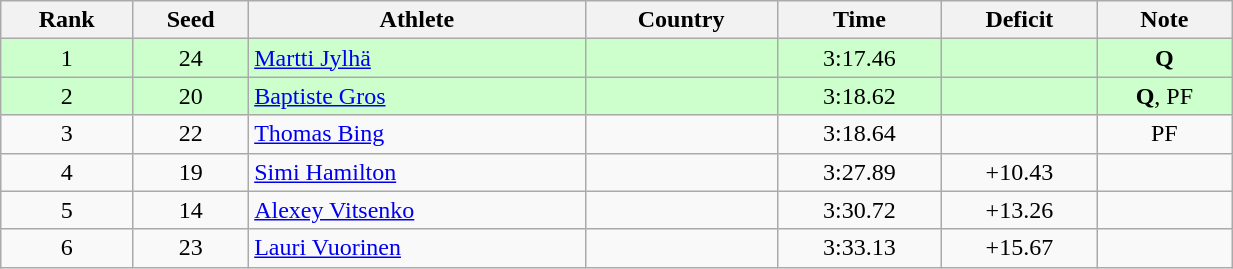<table class="wikitable sortable" style="text-align:center" width=65%>
<tr>
<th>Rank</th>
<th>Seed</th>
<th>Athlete</th>
<th>Country</th>
<th>Time</th>
<th>Deficit</th>
<th>Note</th>
</tr>
<tr bgcolor="#ccffcc">
<td>1</td>
<td>24</td>
<td align="left"><a href='#'>Martti Jylhä</a></td>
<td align="left"></td>
<td>3:17.46</td>
<td></td>
<td><strong>Q</strong></td>
</tr>
<tr bgcolor="#ccffcc">
<td>2</td>
<td>20</td>
<td align="left"><a href='#'>Baptiste Gros</a></td>
<td align="left"></td>
<td>3:18.62</td>
<td></td>
<td><strong>Q</strong>, PF</td>
</tr>
<tr>
<td>3</td>
<td>22</td>
<td align="left"><a href='#'>Thomas Bing</a></td>
<td align="left"></td>
<td>3:18.64</td>
<td></td>
<td>PF</td>
</tr>
<tr>
<td>4</td>
<td>19</td>
<td align="left"><a href='#'>Simi Hamilton</a></td>
<td align="left"></td>
<td>3:27.89</td>
<td>+10.43</td>
<td></td>
</tr>
<tr>
<td>5</td>
<td>14</td>
<td align="left"><a href='#'>Alexey Vitsenko</a></td>
<td align="left"></td>
<td>3:30.72</td>
<td>+13.26</td>
<td></td>
</tr>
<tr>
<td>6</td>
<td>23</td>
<td align="left"><a href='#'>Lauri Vuorinen</a></td>
<td align="left"></td>
<td>3:33.13</td>
<td>+15.67</td>
<td></td>
</tr>
</table>
